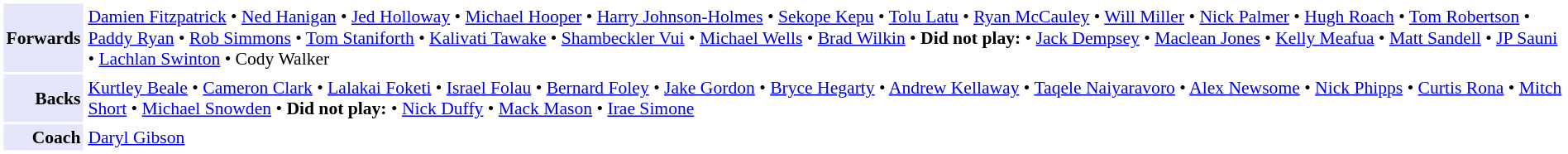<table cellpadding="2" style="border: 1px solid white; font-size:90%;">
<tr>
<td style="text-align:right; background:lavender;"><strong>Forwards</strong></td>
<td style="text-align:left;"><a href='#'>Damien Fitzpatrick</a> • <a href='#'>Ned Hanigan</a> • <a href='#'>Jed Holloway</a> • <a href='#'>Michael Hooper</a> • <a href='#'>Harry Johnson-Holmes</a> • <a href='#'>Sekope Kepu</a> • <a href='#'>Tolu Latu</a> • <a href='#'>Ryan McCauley</a> • <a href='#'>Will Miller</a> • <a href='#'>Nick Palmer</a> • <a href='#'>Hugh Roach</a> • <a href='#'>Tom Robertson</a> • <a href='#'>Paddy Ryan</a> • <a href='#'>Rob Simmons</a> • <a href='#'>Tom Staniforth</a> • <a href='#'>Kalivati Tawake</a> • <a href='#'>Shambeckler Vui</a> • <a href='#'>Michael Wells</a> • <a href='#'>Brad Wilkin</a> • <strong>Did not play:</strong> • <a href='#'>Jack Dempsey</a> • <a href='#'>Maclean Jones</a> • <a href='#'>Kelly Meafua</a> • <a href='#'>Matt Sandell</a> • <a href='#'>JP Sauni</a> • <a href='#'>Lachlan Swinton</a> • Cody Walker</td>
</tr>
<tr>
<td style="text-align:right; background:lavender;"><strong>Backs</strong></td>
<td style="text-align:left;"><a href='#'>Kurtley Beale</a> • <a href='#'>Cameron Clark</a> • <a href='#'>Lalakai Foketi</a> • <a href='#'>Israel Folau</a> • <a href='#'>Bernard Foley</a> • <a href='#'>Jake Gordon</a> • <a href='#'>Bryce Hegarty</a> • <a href='#'>Andrew Kellaway</a> • <a href='#'>Taqele Naiyaravoro</a> • <a href='#'>Alex Newsome</a> • <a href='#'>Nick Phipps</a> • <a href='#'>Curtis Rona</a> • <a href='#'>Mitch Short</a> • <a href='#'>Michael Snowden</a> • <strong>Did not play:</strong> • <a href='#'>Nick Duffy</a> • <a href='#'>Mack Mason</a> • <a href='#'>Irae Simone</a></td>
</tr>
<tr>
<td style="text-align:right; background:lavender;"><strong>Coach</strong></td>
<td style="text-align:left;"><a href='#'>Daryl Gibson</a></td>
</tr>
</table>
